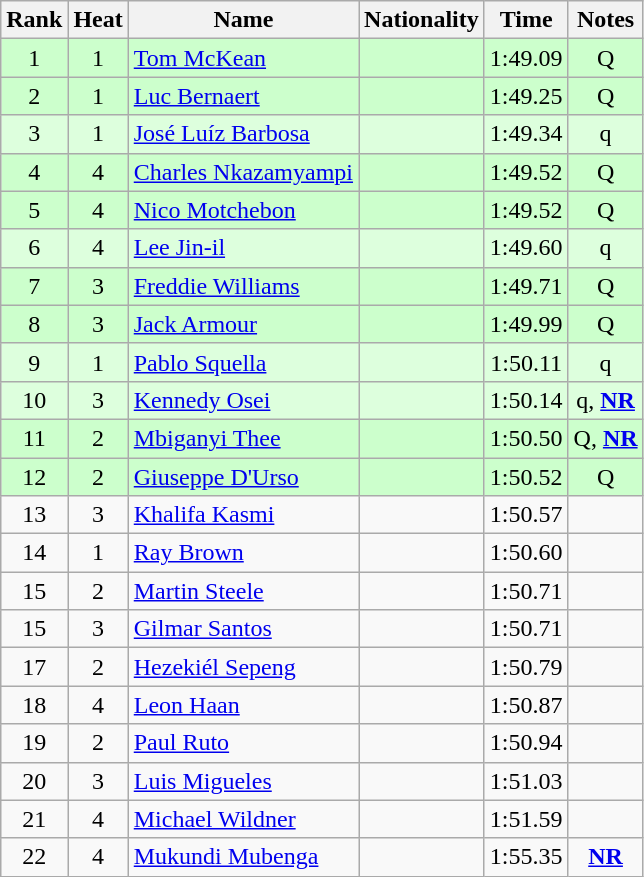<table class="wikitable sortable" style="text-align:center">
<tr>
<th>Rank</th>
<th>Heat</th>
<th>Name</th>
<th>Nationality</th>
<th>Time</th>
<th>Notes</th>
</tr>
<tr bgcolor=ccffcc>
<td>1</td>
<td>1</td>
<td align="left"><a href='#'>Tom McKean</a></td>
<td align=left></td>
<td>1:49.09</td>
<td>Q</td>
</tr>
<tr bgcolor=ccffcc>
<td>2</td>
<td>1</td>
<td align="left"><a href='#'>Luc Bernaert</a></td>
<td align=left></td>
<td>1:49.25</td>
<td>Q</td>
</tr>
<tr bgcolor=ddffdd>
<td>3</td>
<td>1</td>
<td align="left"><a href='#'>José Luíz Barbosa</a></td>
<td align=left></td>
<td>1:49.34</td>
<td>q</td>
</tr>
<tr bgcolor=ccffcc>
<td>4</td>
<td>4</td>
<td align="left"><a href='#'>Charles Nkazamyampi</a></td>
<td align=left></td>
<td>1:49.52</td>
<td>Q</td>
</tr>
<tr bgcolor=ccffcc>
<td>5</td>
<td>4</td>
<td align="left"><a href='#'>Nico Motchebon</a></td>
<td align=left></td>
<td>1:49.52</td>
<td>Q</td>
</tr>
<tr bgcolor=ddffdd>
<td>6</td>
<td>4</td>
<td align="left"><a href='#'>Lee Jin-il</a></td>
<td align=left></td>
<td>1:49.60</td>
<td>q</td>
</tr>
<tr bgcolor=ccffcc>
<td>7</td>
<td>3</td>
<td align="left"><a href='#'>Freddie Williams</a></td>
<td align=left></td>
<td>1:49.71</td>
<td>Q</td>
</tr>
<tr bgcolor=ccffcc>
<td>8</td>
<td>3</td>
<td align="left"><a href='#'>Jack Armour</a></td>
<td align=left></td>
<td>1:49.99</td>
<td>Q</td>
</tr>
<tr bgcolor=ddffdd>
<td>9</td>
<td>1</td>
<td align="left"><a href='#'>Pablo Squella</a></td>
<td align=left></td>
<td>1:50.11</td>
<td>q</td>
</tr>
<tr bgcolor=ddffdd>
<td>10</td>
<td>3</td>
<td align="left"><a href='#'>Kennedy Osei</a></td>
<td align=left></td>
<td>1:50.14</td>
<td>q, <strong><a href='#'>NR</a></strong></td>
</tr>
<tr bgcolor=ccffcc>
<td>11</td>
<td>2</td>
<td align="left"><a href='#'>Mbiganyi Thee</a></td>
<td align=left></td>
<td>1:50.50</td>
<td>Q, <strong><a href='#'>NR</a></strong></td>
</tr>
<tr bgcolor=ccffcc>
<td>12</td>
<td>2</td>
<td align="left"><a href='#'>Giuseppe D'Urso</a></td>
<td align=left></td>
<td>1:50.52</td>
<td>Q</td>
</tr>
<tr>
<td>13</td>
<td>3</td>
<td align="left"><a href='#'>Khalifa Kasmi</a></td>
<td align=left></td>
<td>1:50.57</td>
<td></td>
</tr>
<tr>
<td>14</td>
<td>1</td>
<td align="left"><a href='#'>Ray Brown</a></td>
<td align=left></td>
<td>1:50.60</td>
<td></td>
</tr>
<tr>
<td>15</td>
<td>2</td>
<td align="left"><a href='#'>Martin Steele</a></td>
<td align=left></td>
<td>1:50.71</td>
<td></td>
</tr>
<tr>
<td>15</td>
<td>3</td>
<td align="left"><a href='#'>Gilmar Santos</a></td>
<td align=left></td>
<td>1:50.71</td>
<td></td>
</tr>
<tr>
<td>17</td>
<td>2</td>
<td align="left"><a href='#'>Hezekiél Sepeng</a></td>
<td align=left></td>
<td>1:50.79</td>
<td></td>
</tr>
<tr>
<td>18</td>
<td>4</td>
<td align="left"><a href='#'>Leon Haan</a></td>
<td align=left></td>
<td>1:50.87</td>
<td></td>
</tr>
<tr>
<td>19</td>
<td>2</td>
<td align="left"><a href='#'>Paul Ruto</a></td>
<td align=left></td>
<td>1:50.94</td>
<td></td>
</tr>
<tr>
<td>20</td>
<td>3</td>
<td align="left"><a href='#'>Luis Migueles</a></td>
<td align=left></td>
<td>1:51.03</td>
<td></td>
</tr>
<tr>
<td>21</td>
<td>4</td>
<td align="left"><a href='#'>Michael Wildner</a></td>
<td align=left></td>
<td>1:51.59</td>
<td></td>
</tr>
<tr>
<td>22</td>
<td>4</td>
<td align="left"><a href='#'>Mukundi Mubenga</a></td>
<td align=left></td>
<td>1:55.35</td>
<td><strong><a href='#'>NR</a></strong></td>
</tr>
</table>
